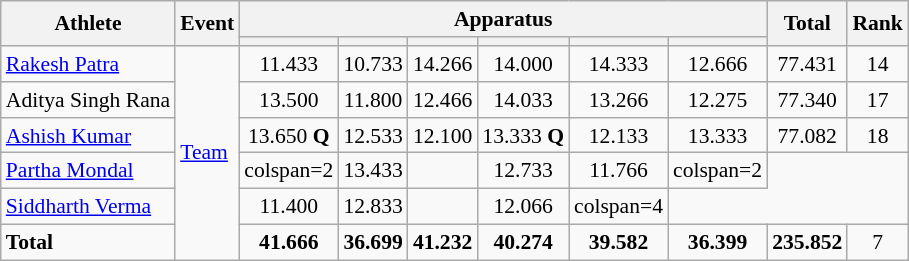<table class=wikitable style="text-align:center; font-size:90%">
<tr>
<th rowspan=2>Athlete</th>
<th rowspan=2>Event</th>
<th colspan=6>Apparatus</th>
<th rowspan=2>Total</th>
<th rowspan=2>Rank</th>
</tr>
<tr style="font-size:95%">
<th></th>
<th></th>
<th></th>
<th></th>
<th></th>
<th></th>
</tr>
<tr>
<td align=left><a href='#'>Rakesh Patra</a></td>
<td align=left rowspan="6"><a href='#'>Team</a></td>
<td>11.433</td>
<td>10.733</td>
<td>14.266</td>
<td>14.000</td>
<td>14.333</td>
<td>12.666</td>
<td>77.431</td>
<td>14</td>
</tr>
<tr>
<td align=left>Aditya Singh Rana</td>
<td>13.500</td>
<td>11.800</td>
<td>12.466</td>
<td>14.033</td>
<td>13.266</td>
<td>12.275</td>
<td>77.340</td>
<td>17</td>
</tr>
<tr>
<td align=left><a href='#'>Ashish Kumar</a></td>
<td>13.650 <strong>Q</strong></td>
<td>12.533</td>
<td>12.100</td>
<td>13.333 <strong>Q</strong></td>
<td>12.133</td>
<td>13.333</td>
<td>77.082</td>
<td>18</td>
</tr>
<tr>
<td align=left><a href='#'>Partha Mondal</a></td>
<td>colspan=2 </td>
<td>13.433</td>
<td></td>
<td>12.733</td>
<td>11.766</td>
<td>colspan=2 </td>
</tr>
<tr>
<td align=left><a href='#'>Siddharth Verma</a></td>
<td>11.400</td>
<td>12.833</td>
<td></td>
<td>12.066</td>
<td>colspan=4 </td>
</tr>
<tr>
<td align=left><strong>Total</strong></td>
<td><strong>41.666</strong></td>
<td><strong>36.699</strong></td>
<td><strong>41.232</strong></td>
<td><strong>40.274</strong></td>
<td><strong>39.582</strong></td>
<td><strong>36.399</strong></td>
<td><strong>235.852</strong></td>
<td>7</td>
</tr>
</table>
